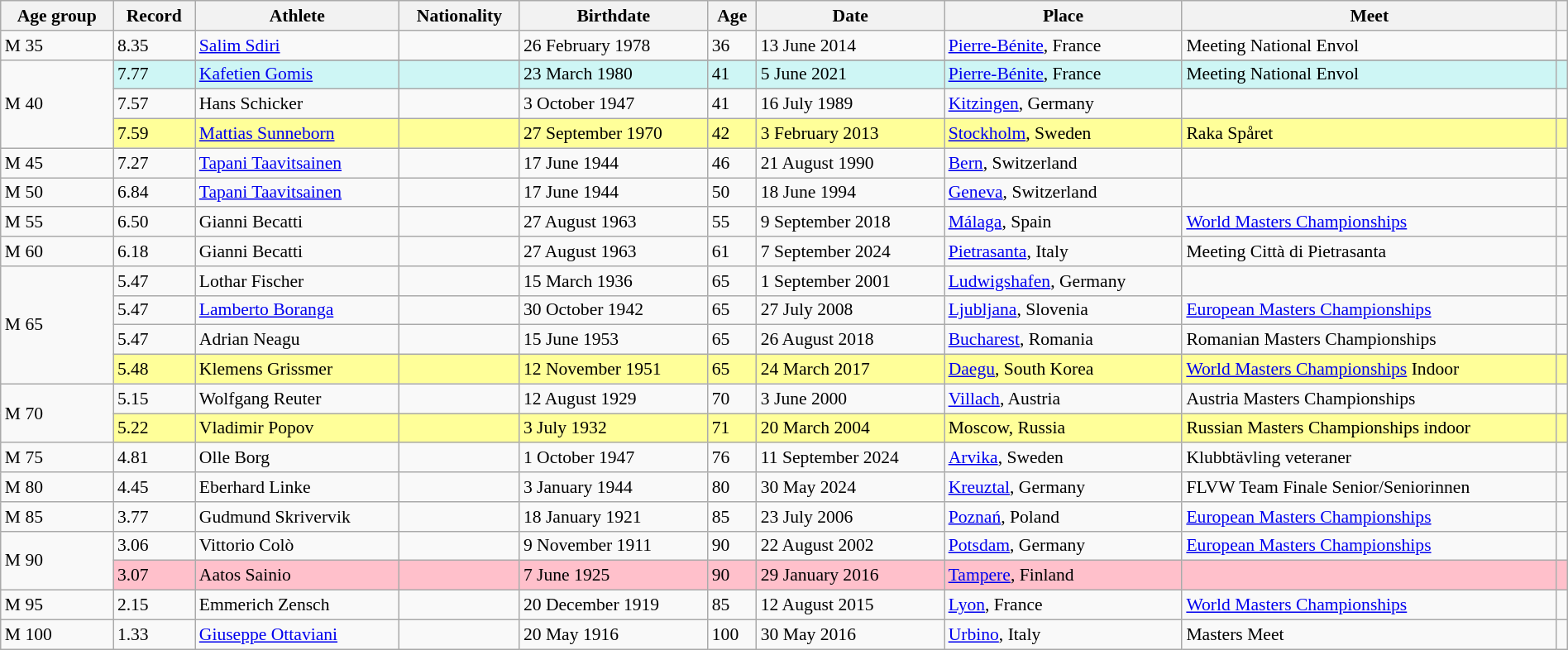<table class="wikitable" style="font-size:90%; width: 100%;">
<tr>
<th>Age group</th>
<th>Record</th>
<th>Athlete</th>
<th>Nationality</th>
<th>Birthdate</th>
<th>Age</th>
<th>Date</th>
<th>Place</th>
<th>Meet</th>
<th></th>
</tr>
<tr>
<td>M 35</td>
<td>8.35 </td>
<td><a href='#'>Salim Sdiri</a></td>
<td></td>
<td>26 February 1978</td>
<td>36</td>
<td>13 June 2014</td>
<td><a href='#'>Pierre-Bénite</a>, France</td>
<td>Meeting National Envol</td>
<td></td>
</tr>
<tr>
<td rowspan=4>M 40</td>
</tr>
<tr style="background:#cef6f5;">
<td>7.77 </td>
<td><a href='#'>Kafetien Gomis</a></td>
<td></td>
<td>23 March 1980</td>
<td>41</td>
<td>5 June 2021</td>
<td><a href='#'>Pierre-Bénite</a>, France</td>
<td>Meeting National Envol</td>
<td></td>
</tr>
<tr>
<td>7.57 </td>
<td>Hans Schicker</td>
<td></td>
<td>3 October 1947</td>
<td>41</td>
<td>16 July 1989</td>
<td><a href='#'>Kitzingen</a>, Germany</td>
<td></td>
<td></td>
</tr>
<tr style="background:#ff9;">
<td>7.59 </td>
<td><a href='#'>Mattias Sunneborn</a></td>
<td></td>
<td>27 September 1970</td>
<td>42</td>
<td>3 February 2013</td>
<td><a href='#'>Stockholm</a>, Sweden</td>
<td>Raka Spåret</td>
<td></td>
</tr>
<tr>
<td>M 45</td>
<td>7.27 </td>
<td><a href='#'>Tapani Taavitsainen</a></td>
<td></td>
<td>17 June 1944</td>
<td>46</td>
<td>21 August 1990</td>
<td><a href='#'>Bern</a>, Switzerland</td>
<td></td>
<td></td>
</tr>
<tr>
<td>M 50</td>
<td>6.84 </td>
<td><a href='#'>Tapani Taavitsainen</a></td>
<td></td>
<td>17 June 1944</td>
<td>50</td>
<td>18 June 1994</td>
<td><a href='#'>Geneva</a>, Switzerland</td>
<td></td>
<td></td>
</tr>
<tr>
<td>M 55</td>
<td>6.50 </td>
<td>Gianni Becatti</td>
<td></td>
<td>27 August 1963</td>
<td>55</td>
<td>9 September 2018</td>
<td><a href='#'>Málaga</a>, Spain</td>
<td><a href='#'>World Masters Championships</a></td>
<td></td>
</tr>
<tr>
<td>M 60</td>
<td>6.18 </td>
<td>Gianni Becatti</td>
<td></td>
<td>27 August 1963</td>
<td>61</td>
<td>7 September 2024</td>
<td><a href='#'>Pietrasanta</a>, Italy</td>
<td>Meeting Città di Pietrasanta</td>
<td></td>
</tr>
<tr>
<td rowspan=4>M 65</td>
<td>5.47 </td>
<td>Lothar Fischer</td>
<td></td>
<td>15 March 1936</td>
<td>65</td>
<td>1 September 2001</td>
<td><a href='#'>Ludwigshafen</a>, Germany</td>
<td></td>
<td></td>
</tr>
<tr>
<td>5.47 </td>
<td><a href='#'>Lamberto Boranga</a></td>
<td></td>
<td>30 October 1942</td>
<td>65</td>
<td>27 July 2008</td>
<td><a href='#'>Ljubljana</a>, Slovenia</td>
<td><a href='#'>European Masters Championships</a></td>
<td></td>
</tr>
<tr>
<td>5.47 </td>
<td>Adrian Neagu</td>
<td></td>
<td>15 June 1953</td>
<td>65</td>
<td>26 August 2018</td>
<td><a href='#'>Bucharest</a>, Romania</td>
<td>Romanian Masters Championships</td>
<td></td>
</tr>
<tr style="background:#ff9;">
<td>5.48 </td>
<td>Klemens Grissmer</td>
<td></td>
<td>12 November 1951</td>
<td>65</td>
<td>24 March 2017</td>
<td><a href='#'>Daegu</a>, South Korea</td>
<td><a href='#'>World Masters Championships</a> Indoor</td>
<td></td>
</tr>
<tr>
<td rowspan=2>M 70</td>
<td>5.15 </td>
<td>Wolfgang Reuter</td>
<td></td>
<td>12 August 1929</td>
<td>70</td>
<td>3 June 2000</td>
<td><a href='#'>Villach</a>, Austria</td>
<td>Austria Masters Championships</td>
<td></td>
</tr>
<tr style="background:#ff9;">
<td>5.22 </td>
<td>Vladimir Popov</td>
<td></td>
<td>3 July 1932</td>
<td>71</td>
<td>20 March 2004</td>
<td>Moscow, Russia</td>
<td>Russian Masters Championships indoor</td>
<td></td>
</tr>
<tr>
<td>M 75</td>
<td>4.81 </td>
<td>Olle Borg</td>
<td></td>
<td>1 October 1947</td>
<td>76</td>
<td>11 September 2024</td>
<td><a href='#'>Arvika</a>, Sweden</td>
<td>Klubbtävling veteraner</td>
<td></td>
</tr>
<tr>
<td>M 80</td>
<td>4.45 </td>
<td>Eberhard Linke</td>
<td></td>
<td>3 January 1944</td>
<td>80</td>
<td>30 May 2024</td>
<td><a href='#'>Kreuztal</a>, Germany</td>
<td>FLVW Team Finale Senior/Seniorinnen</td>
<td></td>
</tr>
<tr>
<td>M 85</td>
<td>3.77 </td>
<td>Gudmund Skrivervik</td>
<td></td>
<td>18 January 1921</td>
<td>85</td>
<td>23 July 2006</td>
<td><a href='#'>Poznań</a>, Poland</td>
<td><a href='#'>European Masters Championships</a></td>
<td></td>
</tr>
<tr>
<td rowspan=2>M 90</td>
<td>3.06 </td>
<td>Vittorio Colò</td>
<td></td>
<td>9 November 1911</td>
<td>90</td>
<td>22 August 2002</td>
<td><a href='#'>Potsdam</a>, Germany</td>
<td><a href='#'>European Masters Championships</a></td>
<td></td>
</tr>
<tr style="background:pink">
<td>3.07 </td>
<td>Aatos Sainio</td>
<td></td>
<td>7 June 1925</td>
<td>90</td>
<td>29 January 2016</td>
<td><a href='#'>Tampere</a>, Finland</td>
<td></td>
<td></td>
</tr>
<tr>
<td>M 95</td>
<td>2.15 </td>
<td>Emmerich Zensch</td>
<td></td>
<td>20 December 1919</td>
<td>85</td>
<td>12 August 2015</td>
<td><a href='#'>Lyon</a>, France</td>
<td><a href='#'>World Masters Championships</a></td>
<td></td>
</tr>
<tr>
<td>M 100</td>
<td>1.33 </td>
<td><a href='#'>Giuseppe Ottaviani</a></td>
<td></td>
<td>20 May 1916</td>
<td>100</td>
<td>30 May 2016</td>
<td><a href='#'>Urbino</a>, Italy</td>
<td>Masters Meet</td>
<td></td>
</tr>
</table>
